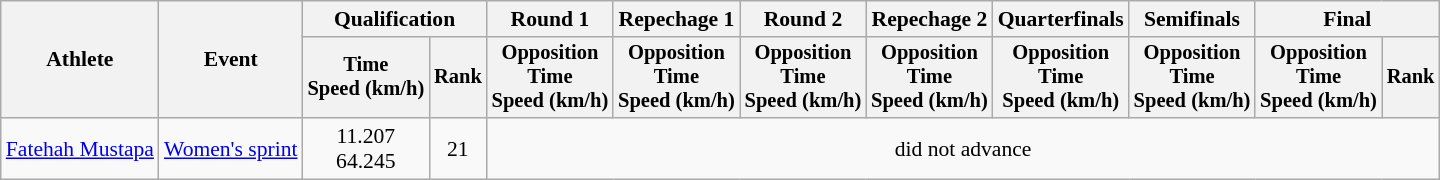<table class="wikitable" style="font-size:90%">
<tr>
<th rowspan=2>Athlete</th>
<th rowspan=2>Event</th>
<th colspan=2>Qualification</th>
<th>Round 1</th>
<th>Repechage 1</th>
<th>Round 2</th>
<th>Repechage 2</th>
<th>Quarterfinals</th>
<th>Semifinals</th>
<th colspan=2>Final</th>
</tr>
<tr style="font-size:95%">
<th>Time<br>Speed (km/h)</th>
<th>Rank</th>
<th>Opposition<br>Time<br>Speed (km/h)</th>
<th>Opposition<br>Time<br>Speed (km/h)</th>
<th>Opposition<br>Time<br>Speed (km/h)</th>
<th>Opposition<br>Time<br>Speed (km/h)</th>
<th>Opposition<br>Time<br>Speed (km/h)</th>
<th>Opposition<br>Time<br>Speed (km/h)</th>
<th>Opposition<br>Time<br>Speed (km/h)</th>
<th>Rank</th>
</tr>
<tr align="center">
<td align=left><a href='#'>Fatehah Mustapa</a></td>
<td align=left><a href='#'>Women's sprint</a></td>
<td>11.207<br>64.245</td>
<td>21</td>
<td colspan=8>did not advance</td>
</tr>
</table>
